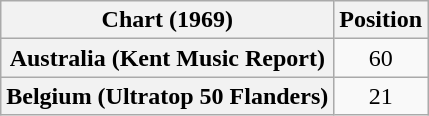<table class="wikitable sortable plainrowheaders" style="text-align:center">
<tr>
<th>Chart (1969)</th>
<th>Position</th>
</tr>
<tr>
<th scope="row">Australia (Kent Music Report)</th>
<td>60</td>
</tr>
<tr>
<th scope="row">Belgium (Ultratop 50 Flanders)</th>
<td>21</td>
</tr>
</table>
